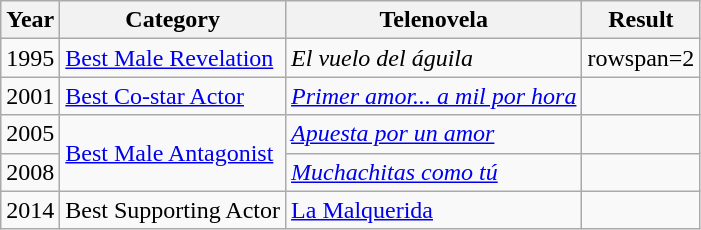<table class="wikitable">
<tr>
<th><strong>Year</strong></th>
<th><strong>Category</strong></th>
<th><strong>Telenovela</strong></th>
<th><strong>Result</strong></th>
</tr>
<tr>
<td>1995</td>
<td><a href='#'>Best Male Revelation</a></td>
<td><em>El vuelo del águila</em></td>
<td>rowspan=2 </td>
</tr>
<tr>
<td>2001</td>
<td><a href='#'>Best Co-star Actor</a></td>
<td><em><a href='#'>Primer amor... a mil por hora</a></em></td>
</tr>
<tr>
<td>2005</td>
<td rowspan=2><a href='#'>Best Male Antagonist</a></td>
<td><em><a href='#'>Apuesta por un amor</a></em></td>
<td></td>
</tr>
<tr>
<td>2008</td>
<td><em><a href='#'>Muchachitas como tú</a></em></td>
<td></td>
</tr>
<tr>
<td>2014</td>
<td>Best Supporting Actor</td>
<td><a href='#'>La Malquerida</a></td>
<td></td>
</tr>
</table>
